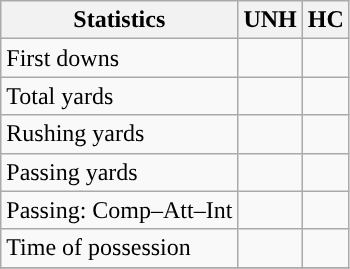<table class="wikitable" style="float: left;">
<tr>
<th>Statistics</th>
<th>UNH</th>
<th>HC</th>
</tr>
<tr>
<td>First downs</td>
<td></td>
<td></td>
</tr>
<tr>
<td>Total yards</td>
<td></td>
<td></td>
</tr>
<tr>
<td>Rushing yards</td>
<td></td>
<td></td>
</tr>
<tr>
<td>Passing yards</td>
<td></td>
<td></td>
</tr>
<tr>
<td>Passing: Comp–Att–Int</td>
<td></td>
<td></td>
</tr>
<tr>
<td>Time of possession</td>
<td></td>
<td></td>
</tr>
<tr>
</tr>
</table>
